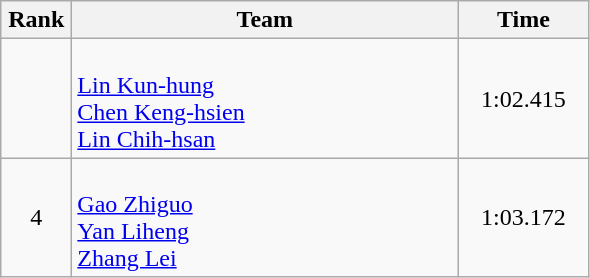<table class=wikitable style="text-align:center">
<tr>
<th width=40>Rank</th>
<th width=250>Team</th>
<th width=80>Time</th>
</tr>
<tr>
<td></td>
<td align=left><br><a href='#'>Lin Kun-hung</a><br><a href='#'>Chen Keng-hsien</a><br><a href='#'>Lin Chih-hsan</a></td>
<td>1:02.415</td>
</tr>
<tr>
<td>4</td>
<td align=left><br><a href='#'>Gao Zhiguo</a><br><a href='#'>Yan Liheng</a><br><a href='#'>Zhang Lei</a></td>
<td>1:03.172</td>
</tr>
</table>
